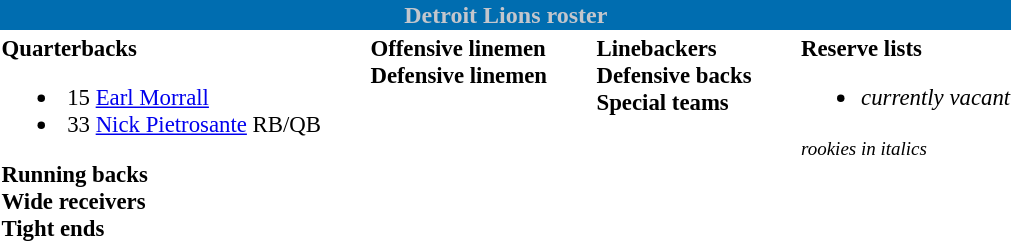<table class="toccolours" style="text-align: left;">
<tr>
<th colspan="7" style="background-color:#006DB0;color:#C3C6CC;text-align:center;">Detroit Lions roster</th>
</tr>
<tr>
<td style="font-size: 95%;" valign="top"><strong>Quarterbacks</strong><br><ul><li><span> 15</span> <a href='#'>Earl Morrall</a></li><li><span> 33</span> <a href='#'>Nick Pietrosante</a> RB/QB</li></ul><strong>Running backs</strong><br><strong>Wide receivers</strong><br><strong>Tight ends</strong></td>
<td style="width: 25px;"></td>
<td style="font-size: 95%;" valign="top"><strong>Offensive linemen</strong><br><strong>Defensive linemen</strong></td>
<td style="width: 25px;"></td>
<td style="font-size: 95%;" valign="top"><strong>Linebackers</strong><br><strong>Defensive backs</strong><br><strong>Special teams</strong></td>
<td style="width: 25px;"></td>
<td style="font-size: 95%;" valign="top"><strong>Reserve lists</strong><br><ul><li><em>currently vacant</em></li></ul><small><em>rookies in italics</em></small><br></td>
</tr>
<tr>
</tr>
</table>
